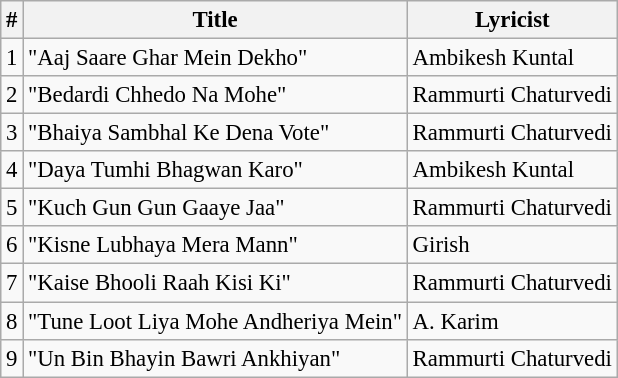<table class="wikitable" style="font-size:95%;">
<tr>
<th>#</th>
<th>Title</th>
<th>Lyricist</th>
</tr>
<tr>
<td>1</td>
<td>"Aaj Saare Ghar Mein Dekho"</td>
<td>Ambikesh Kuntal</td>
</tr>
<tr>
<td>2</td>
<td>"Bedardi Chhedo Na Mohe"</td>
<td>Rammurti Chaturvedi</td>
</tr>
<tr>
<td>3</td>
<td>"Bhaiya Sambhal Ke Dena Vote"</td>
<td>Rammurti Chaturvedi</td>
</tr>
<tr>
<td>4</td>
<td>"Daya Tumhi Bhagwan Karo"</td>
<td>Ambikesh Kuntal</td>
</tr>
<tr>
<td>5</td>
<td>"Kuch Gun Gun Gaaye Jaa"</td>
<td>Rammurti Chaturvedi</td>
</tr>
<tr>
<td>6</td>
<td>"Kisne Lubhaya Mera Mann"</td>
<td>Girish</td>
</tr>
<tr>
<td>7</td>
<td>"Kaise Bhooli Raah Kisi Ki"</td>
<td>Rammurti Chaturvedi</td>
</tr>
<tr>
<td>8</td>
<td>"Tune Loot Liya Mohe Andheriya Mein"</td>
<td>A. Karim</td>
</tr>
<tr>
<td>9</td>
<td>"Un Bin Bhayin Bawri Ankhiyan"</td>
<td>Rammurti Chaturvedi</td>
</tr>
</table>
